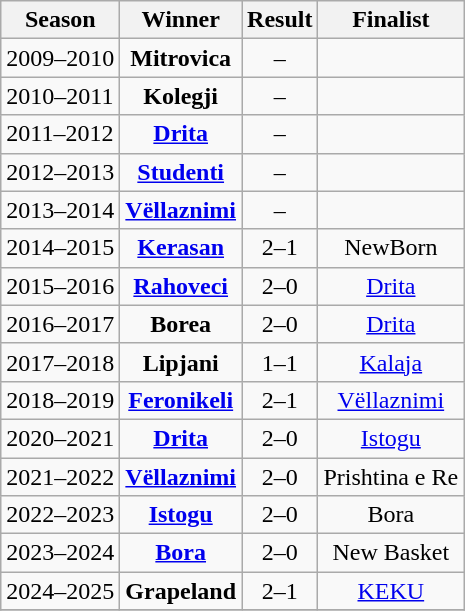<table class="wikitable">
<tr>
<th>Season</th>
<th>Winner</th>
<th>Result</th>
<th>Finalist</th>
</tr>
<tr>
<td>2009–2010</td>
<td align="center"><strong>Mitrovica</strong></td>
<td align="center">–</td>
<td align="center"></td>
</tr>
<tr>
<td>2010–2011</td>
<td align="center"><strong>Kolegji</strong></td>
<td align="center">–</td>
<td align="center"></td>
</tr>
<tr>
<td>2011–2012</td>
<td align="center"><strong><a href='#'>Drita</a></strong></td>
<td align="center">–</td>
<td align="center"></td>
</tr>
<tr>
<td>2012–2013</td>
<td align="center"><strong><a href='#'>Studenti</a></strong></td>
<td align="center">–</td>
<td align="center"></td>
</tr>
<tr>
<td>2013–2014</td>
<td align="center"><strong><a href='#'>Vëllaznimi</a></strong></td>
<td align="center">–</td>
<td align="center"></td>
</tr>
<tr>
<td>2014–2015</td>
<td align="center"><strong><a href='#'>Kerasan</a></strong></td>
<td align="center">2–1</td>
<td align="center">NewBorn</td>
</tr>
<tr>
<td>2015–2016</td>
<td align="center"><strong><a href='#'>Rahoveci</a></strong></td>
<td align="center">2–0</td>
<td align="center"><a href='#'>Drita</a></td>
</tr>
<tr>
<td>2016–2017</td>
<td align="center"><strong>Borea</strong></td>
<td align="center">2–0</td>
<td align="center"><a href='#'>Drita</a></td>
</tr>
<tr>
<td>2017–2018</td>
<td align="center"><strong>Lipjani</strong></td>
<td align="center">1–1</td>
<td align="center"><a href='#'>Kalaja</a></td>
</tr>
<tr>
<td>2018–2019</td>
<td align="center"><strong><a href='#'>Feronikeli</a></strong></td>
<td align="center">2–1</td>
<td align="center"><a href='#'>Vëllaznimi</a></td>
</tr>
<tr>
<td>2020–2021</td>
<td align="center"><strong><a href='#'>Drita</a></strong></td>
<td align="center">2–0</td>
<td align="center"><a href='#'>Istogu</a></td>
</tr>
<tr>
<td>2021–2022</td>
<td align="center"><strong><a href='#'>Vëllaznimi</a></strong></td>
<td align="center">2–0</td>
<td align="center">Prishtina e Re</td>
</tr>
<tr>
<td>2022–2023</td>
<td align="center"><strong><a href='#'>Istogu</a></strong></td>
<td align="center">2–0</td>
<td align="center">Bora</td>
</tr>
<tr>
<td>2023–2024</td>
<td align="center"><strong><a href='#'>Bora</a></strong></td>
<td align="center">2–0</td>
<td align="center">New Basket</td>
</tr>
<tr>
<td>2024–2025</td>
<td align="center"><strong>Grapeland</strong></td>
<td align="center">2–1</td>
<td align="center"><a href='#'>KEKU</a></td>
</tr>
<tr>
</tr>
</table>
